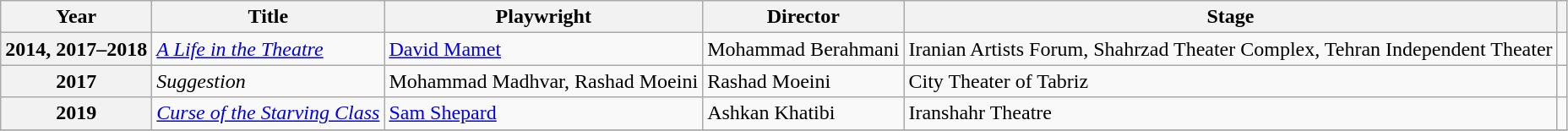<table class="wikitable plainrowheaders sortable"  style=font-size:100%>
<tr>
<th scope="col">Year</th>
<th scope="col">Title</th>
<th scope="col">Playwright</th>
<th scope="col">Director</th>
<th scope="col">Stage</th>
<th scope="col" class="unsortable"></th>
</tr>
<tr>
<th scope=row>2014, 2017–2018</th>
<td><em><a href='#'>A Life in the Theatre</a></em></td>
<td><a href='#'>David Mamet</a></td>
<td>Mohammad Berahmani</td>
<td>Iranian Artists Forum, Shahrzad Theater Complex, Tehran Independent Theater</td>
<td></td>
</tr>
<tr>
<th scope=row>2017</th>
<td><em>Suggestion</em></td>
<td>Mohammad Madhvar, Rashad Moeini</td>
<td>Rashad Moeini</td>
<td>City Theater of Tabriz</td>
<td></td>
</tr>
<tr>
<th scope=row>2019</th>
<td><em><a href='#'>Curse of the Starving Class</a></em></td>
<td><a href='#'>Sam Shepard</a></td>
<td>Ashkan Khatibi</td>
<td>Iranshahr Theatre</td>
<td></td>
</tr>
<tr>
</tr>
</table>
